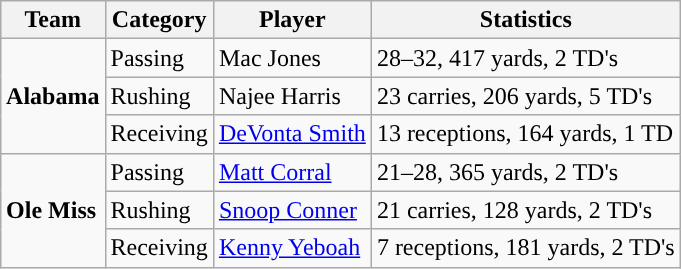<table class="wikitable" style="float: right;">
<tr>
<th>Team</th>
<th>Category</th>
<th>Player</th>
<th>Statistics</th>
</tr>
<tr>
<td rowspan=3><strong>Alabama</strong></td>
<td>Passing</td>
<td>Mac Jones</td>
<td>28–32, 417 yards, 2 TD's</td>
</tr>
<tr>
<td>Rushing</td>
<td>Najee Harris</td>
<td>23 carries, 206 yards, 5 TD's</td>
</tr>
<tr>
<td>Receiving</td>
<td><a href='#'>DeVonta Smith</a></td>
<td>13 receptions, 164 yards, 1 TD</td>
</tr>
<tr>
<td rowspan=3><strong>Ole Miss</strong></td>
<td>Passing</td>
<td><a href='#'>Matt Corral</a></td>
<td>21–28, 365 yards, 2 TD's</td>
</tr>
<tr>
<td>Rushing</td>
<td><a href='#'>Snoop Conner</a></td>
<td>21 carries, 128 yards, 2 TD's</td>
</tr>
<tr>
<td>Receiving</td>
<td><a href='#'>Kenny Yeboah</a></td>
<td>7 receptions, 181 yards, 2 TD's</td>
</tr>
</table>
